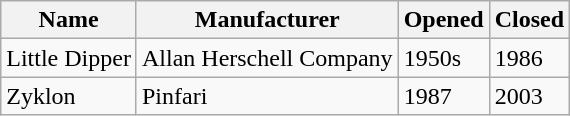<table class="wikitable">
<tr>
<th>Name</th>
<th>Manufacturer</th>
<th>Opened</th>
<th>Closed</th>
</tr>
<tr>
<td>Little Dipper</td>
<td>Allan Herschell Company</td>
<td>1950s</td>
<td>1986</td>
</tr>
<tr>
<td>Zyklon</td>
<td>Pinfari</td>
<td>1987</td>
<td>2003</td>
</tr>
</table>
